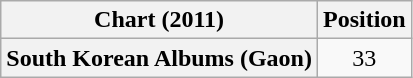<table class="wikitable plainrowheaders">
<tr>
<th scope="col">Chart (2011)</th>
<th scope="col">Position</th>
</tr>
<tr>
<th scope="row">South Korean Albums (Gaon)</th>
<td style="text-align:center;">33</td>
</tr>
</table>
